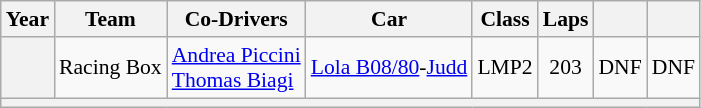<table class="wikitable" style="font-size:90%">
<tr>
<th>Year</th>
<th>Team</th>
<th>Co-Drivers</th>
<th>Car</th>
<th>Class</th>
<th>Laps</th>
<th></th>
<th></th>
</tr>
<tr align="center">
<th></th>
<td align="left"> Racing Box</td>
<td align="left"> <a href='#'>Andrea Piccini</a><br> <a href='#'>Thomas Biagi</a></td>
<td align="left"><a href='#'>Lola B08/80</a>-<a href='#'>Judd</a></td>
<td>LMP2</td>
<td>203</td>
<td>DNF</td>
<td>DNF</td>
</tr>
<tr>
<th colspan="8"></th>
</tr>
</table>
